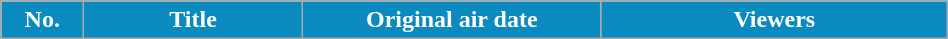<table class="wikitable plainrowheaders" style="width:50%;">
<tr>
<th scope="col" style="background:#0b8abf; color:#fff; width:3em;">No.</th>
<th scope="col" style="background:#0b8abf; color:#fff;">Title</th>
<th scope="col" style="background:#0b8abf; color:#fff; width:12em;">Original air date</th>
<th scope="col" style="background:#0b8abf; color:#fff;">Viewers<br>








</th>
</tr>
</table>
